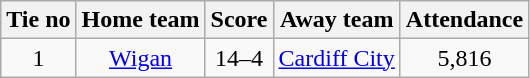<table class="wikitable" style="text-align:center">
<tr>
<th>Tie no</th>
<th>Home team</th>
<th>Score</th>
<th>Away team</th>
<th>Attendance</th>
</tr>
<tr>
<td>1</td>
<td><a href='#'>Wigan</a></td>
<td>14–4</td>
<td><a href='#'>Cardiff City</a></td>
<td>5,816</td>
</tr>
</table>
